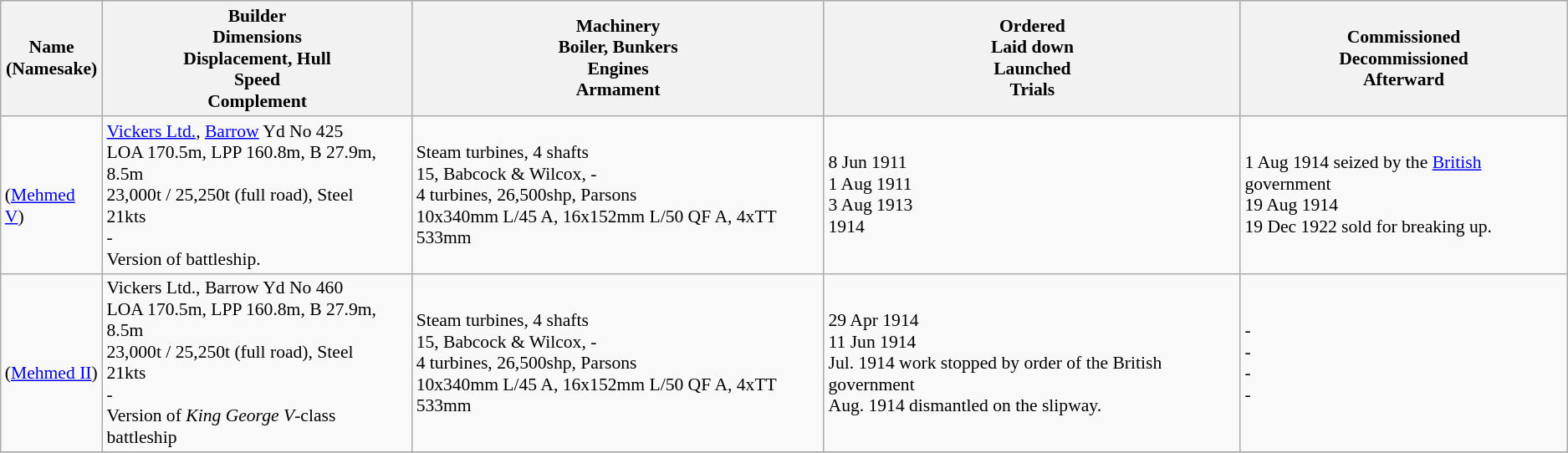<table class="wikitable" style="font-size:90%;">
<tr bgcolor="#e6e9ff">
<th>Name<br>(Namesake)</th>
<th>Builder<br>Dimensions<br>Displacement, Hull<br>Speed<br>Complement</th>
<th>Machinery<br>Boiler, Bunkers<br>Engines<br>Armament</th>
<th>Ordered<br>Laid down<br>Launched<br>Trials</th>
<th>Commissioned<br>Decommissioned<br>Afterward</th>
</tr>
<tr ---->
<td><br>(<a href='#'>Mehmed V</a>)</td>
<td> <a href='#'>Vickers Ltd.</a>, <a href='#'>Barrow</a> Yd No 425<br>LOA 170.5m, LPP 160.8m, B 27.9m, 8.5m<br>23,000t / 25,250t (full road), Steel<br>21kts<br>-<br>Version of  battleship.</td>
<td>Steam turbines, 4 shafts<br>15, Babcock & Wilcox, -<br>4 turbines, 26,500shp, Parsons<br>10x340mm L/45 A, 16x152mm L/50 QF A, 4xTT 533mm</td>
<td>8 Jun 1911<br>1 Aug 1911<br>3 Aug 1913<br>1914</td>
<td>1 Aug 1914 seized by the <a href='#'>British</a> government<br>19 Aug 1914  <br>19 Dec 1922 sold for breaking up.</td>
</tr>
<tr ---->
<td><br>(<a href='#'>Mehmed II</a>)</td>
<td> Vickers Ltd., Barrow Yd No 460<br>LOA 170.5m, LPP 160.8m, B 27.9m, 8.5m<br>23,000t / 25,250t (full road), Steel<br>21kts<br>-<br>Version of <em>King George V</em>-class battleship</td>
<td>Steam turbines, 4 shafts<br>15, Babcock & Wilcox, -<br>4 turbines, 26,500shp, Parsons<br>10x340mm L/45 A, 16x152mm L/50 QF A, 4xTT 533mm</td>
<td>29 Apr 1914<br>11 Jun 1914<br>Jul. 1914 work stopped by order of the British government<br>Aug. 1914 dismantled on the slipway.</td>
<td>-<br>-<br>-<br>-</td>
</tr>
<tr ---->
</tr>
</table>
